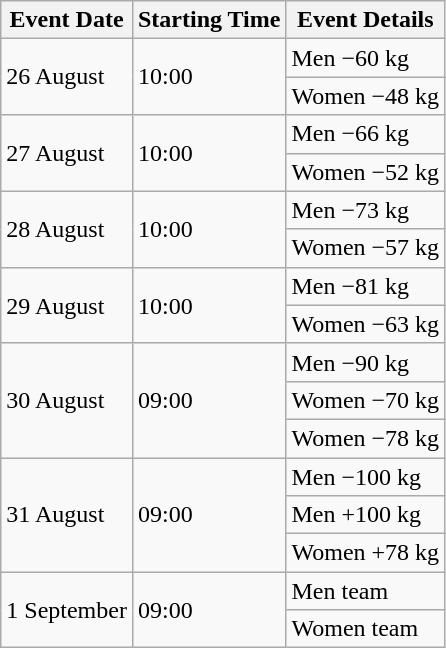<table class="wikitable">
<tr>
<th>Event Date</th>
<th>Starting Time</th>
<th>Event Details</th>
</tr>
<tr>
<td rowspan=2>26 August</td>
<td rowspan=2>10:00</td>
<td>Men −60 kg</td>
</tr>
<tr>
<td>Women −48 kg</td>
</tr>
<tr>
<td rowspan=2>27 August</td>
<td rowspan=2>10:00</td>
<td>Men −66 kg</td>
</tr>
<tr>
<td>Women −52 kg</td>
</tr>
<tr>
<td rowspan=2>28 August</td>
<td rowspan=2>10:00</td>
<td>Men −73 kg</td>
</tr>
<tr>
<td>Women −57 kg</td>
</tr>
<tr>
<td rowspan=2>29 August</td>
<td rowspan=2>10:00</td>
<td>Men −81 kg</td>
</tr>
<tr>
<td>Women −63 kg</td>
</tr>
<tr>
<td rowspan=3>30 August</td>
<td rowspan=3>09:00</td>
<td>Men −90 kg</td>
</tr>
<tr>
<td>Women −70 kg</td>
</tr>
<tr>
<td>Women −78 kg</td>
</tr>
<tr>
<td rowspan=3>31 August</td>
<td rowspan=3>09:00</td>
<td>Men −100 kg</td>
</tr>
<tr>
<td>Men +100 kg</td>
</tr>
<tr>
<td>Women +78 kg</td>
</tr>
<tr>
<td rowspan=2>1 September</td>
<td rowspan=2>09:00</td>
<td>Men team</td>
</tr>
<tr>
<td>Women team</td>
</tr>
</table>
